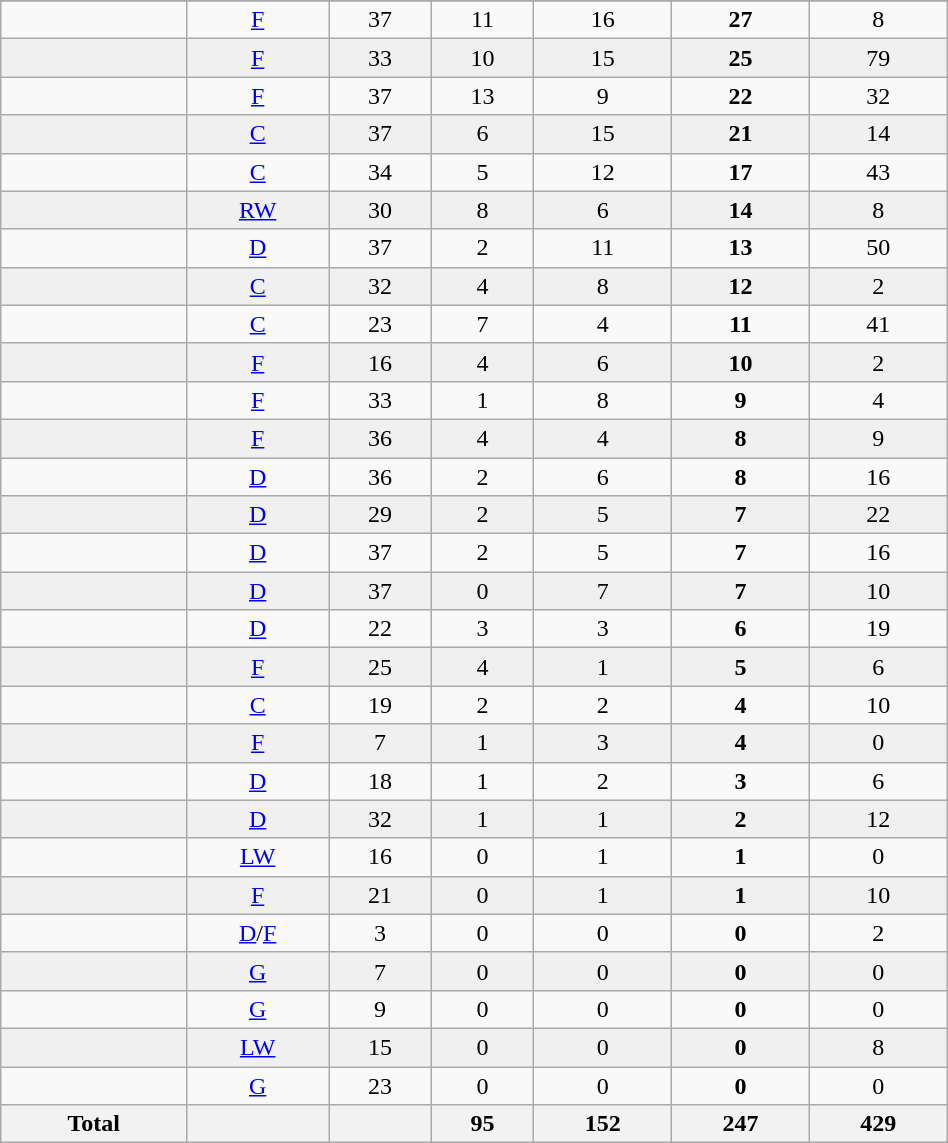<table class="wikitable sortable" width ="50%">
<tr align="center">
</tr>
<tr align="center" bgcolor="">
<td></td>
<td><a href='#'>F</a></td>
<td>37</td>
<td>11</td>
<td>16</td>
<td><strong>27</strong></td>
<td>8</td>
</tr>
<tr align="center" bgcolor="f0f0f0">
<td></td>
<td><a href='#'>F</a></td>
<td>33</td>
<td>10</td>
<td>15</td>
<td><strong>25</strong></td>
<td>79</td>
</tr>
<tr align="center" bgcolor="">
<td></td>
<td><a href='#'>F</a></td>
<td>37</td>
<td>13</td>
<td>9</td>
<td><strong>22</strong></td>
<td>32</td>
</tr>
<tr align="center" bgcolor="f0f0f0">
<td></td>
<td><a href='#'>C</a></td>
<td>37</td>
<td>6</td>
<td>15</td>
<td><strong>21</strong></td>
<td>14</td>
</tr>
<tr align="center" bgcolor="">
<td></td>
<td><a href='#'>C</a></td>
<td>34</td>
<td>5</td>
<td>12</td>
<td><strong>17</strong></td>
<td>43</td>
</tr>
<tr align="center" bgcolor="f0f0f0">
<td></td>
<td><a href='#'>RW</a></td>
<td>30</td>
<td>8</td>
<td>6</td>
<td><strong>14</strong></td>
<td>8</td>
</tr>
<tr align="center" bgcolor="">
<td></td>
<td><a href='#'>D</a></td>
<td>37</td>
<td>2</td>
<td>11</td>
<td><strong>13</strong></td>
<td>50</td>
</tr>
<tr align="center" bgcolor="f0f0f0">
<td></td>
<td><a href='#'>C</a></td>
<td>32</td>
<td>4</td>
<td>8</td>
<td><strong>12</strong></td>
<td>2</td>
</tr>
<tr align="center" bgcolor="">
<td></td>
<td><a href='#'>C</a></td>
<td>23</td>
<td>7</td>
<td>4</td>
<td><strong>11</strong></td>
<td>41</td>
</tr>
<tr align="center" bgcolor="f0f0f0">
<td></td>
<td><a href='#'>F</a></td>
<td>16</td>
<td>4</td>
<td>6</td>
<td><strong>10</strong></td>
<td>2</td>
</tr>
<tr align="center" bgcolor="">
<td></td>
<td><a href='#'>F</a></td>
<td>33</td>
<td>1</td>
<td>8</td>
<td><strong>9</strong></td>
<td>4</td>
</tr>
<tr align="center" bgcolor="f0f0f0">
<td></td>
<td><a href='#'>F</a></td>
<td>36</td>
<td>4</td>
<td>4</td>
<td><strong>8</strong></td>
<td>9</td>
</tr>
<tr align="center" bgcolor="">
<td></td>
<td><a href='#'>D</a></td>
<td>36</td>
<td>2</td>
<td>6</td>
<td><strong>8</strong></td>
<td>16</td>
</tr>
<tr align="center" bgcolor="f0f0f0">
<td></td>
<td><a href='#'>D</a></td>
<td>29</td>
<td>2</td>
<td>5</td>
<td><strong>7</strong></td>
<td>22</td>
</tr>
<tr align="center" bgcolor="">
<td></td>
<td><a href='#'>D</a></td>
<td>37</td>
<td>2</td>
<td>5</td>
<td><strong>7</strong></td>
<td>16</td>
</tr>
<tr align="center" bgcolor="f0f0f0">
<td></td>
<td><a href='#'>D</a></td>
<td>37</td>
<td>0</td>
<td>7</td>
<td><strong>7</strong></td>
<td>10</td>
</tr>
<tr align="center" bgcolor="">
<td></td>
<td><a href='#'>D</a></td>
<td>22</td>
<td>3</td>
<td>3</td>
<td><strong>6</strong></td>
<td>19</td>
</tr>
<tr align="center" bgcolor="f0f0f0">
<td></td>
<td><a href='#'>F</a></td>
<td>25</td>
<td>4</td>
<td>1</td>
<td><strong>5</strong></td>
<td>6</td>
</tr>
<tr align="center" bgcolor="">
<td></td>
<td><a href='#'>C</a></td>
<td>19</td>
<td>2</td>
<td>2</td>
<td><strong>4</strong></td>
<td>10</td>
</tr>
<tr align="center" bgcolor="f0f0f0">
<td></td>
<td><a href='#'>F</a></td>
<td>7</td>
<td>1</td>
<td>3</td>
<td><strong>4</strong></td>
<td>0</td>
</tr>
<tr align="center" bgcolor="">
<td></td>
<td><a href='#'>D</a></td>
<td>18</td>
<td>1</td>
<td>2</td>
<td><strong>3</strong></td>
<td>6</td>
</tr>
<tr align="center" bgcolor="f0f0f0">
<td></td>
<td><a href='#'>D</a></td>
<td>32</td>
<td>1</td>
<td>1</td>
<td><strong>2</strong></td>
<td>12</td>
</tr>
<tr align="center" bgcolor="">
<td></td>
<td><a href='#'>LW</a></td>
<td>16</td>
<td>0</td>
<td>1</td>
<td><strong>1</strong></td>
<td>0</td>
</tr>
<tr align="center" bgcolor="f0f0f0">
<td></td>
<td><a href='#'>F</a></td>
<td>21</td>
<td>0</td>
<td>1</td>
<td><strong>1</strong></td>
<td>10</td>
</tr>
<tr align="center" bgcolor="">
<td></td>
<td><a href='#'>D</a>/<a href='#'>F</a></td>
<td>3</td>
<td>0</td>
<td>0</td>
<td><strong>0</strong></td>
<td>2</td>
</tr>
<tr align="center" bgcolor="f0f0f0">
<td></td>
<td><a href='#'>G</a></td>
<td>7</td>
<td>0</td>
<td>0</td>
<td><strong>0</strong></td>
<td>0</td>
</tr>
<tr align="center" bgcolor="">
<td></td>
<td><a href='#'>G</a></td>
<td>9</td>
<td>0</td>
<td>0</td>
<td><strong>0</strong></td>
<td>0</td>
</tr>
<tr align="center" bgcolor="f0f0f0">
<td></td>
<td><a href='#'>LW</a></td>
<td>15</td>
<td>0</td>
<td>0</td>
<td><strong>0</strong></td>
<td>8</td>
</tr>
<tr align="center" bgcolor="">
<td></td>
<td><a href='#'>G</a></td>
<td>23</td>
<td>0</td>
<td>0</td>
<td><strong>0</strong></td>
<td>0</td>
</tr>
<tr>
<th>Total</th>
<th></th>
<th></th>
<th>95</th>
<th>152</th>
<th>247</th>
<th>429</th>
</tr>
</table>
